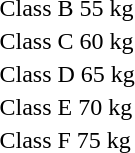<table>
<tr>
<td rowspan=2>Class B 55 kg</td>
<td rowspan=2></td>
<td rowspan=2></td>
<td></td>
</tr>
<tr>
<td></td>
</tr>
<tr>
<td rowspan=2>Class C 60 kg</td>
<td rowspan=2></td>
<td rowspan=2></td>
<td></td>
</tr>
<tr>
<td></td>
</tr>
<tr>
<td rowspan=2>Class D 65 kg</td>
<td rowspan=2></td>
<td rowspan=2></td>
<td></td>
</tr>
<tr>
<td></td>
</tr>
<tr>
<td rowspan=2>Class E 70 kg</td>
<td rowspan=2></td>
<td rowspan=2></td>
<td></td>
</tr>
<tr>
<td></td>
</tr>
<tr>
<td rowspan=2>Class F 75 kg</td>
<td rowspan=2></td>
<td rowspan=2></td>
<td></td>
</tr>
<tr>
<td></td>
</tr>
</table>
